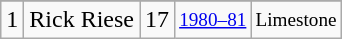<table class="wikitable">
<tr>
</tr>
<tr>
<td>1</td>
<td>Rick Riese</td>
<td>17</td>
<td style="font-size:80%;"><a href='#'>1980–81</a></td>
<td style="font-size:80%;">Limestone</td>
</tr>
</table>
